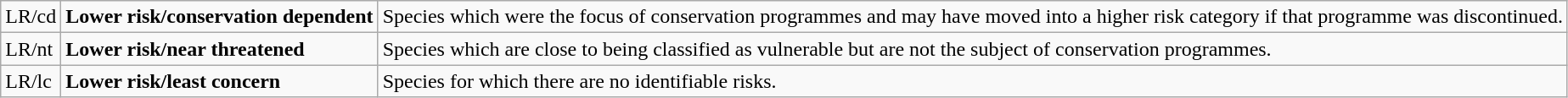<table class="wikitable" style="text-align:left">
<tr>
<td>LR/cd</td>
<td><strong>Lower risk/conservation dependent</strong></td>
<td>Species which were the focus of conservation programmes and may have moved into a higher risk category if that programme was discontinued.</td>
</tr>
<tr>
<td>LR/nt</td>
<td><strong>Lower risk/near threatened</strong></td>
<td>Species which are close to being classified as vulnerable but are not the subject of conservation programmes.</td>
</tr>
<tr>
<td>LR/lc</td>
<td><strong>Lower risk/least concern</strong></td>
<td>Species for which there are no identifiable risks.</td>
</tr>
</table>
